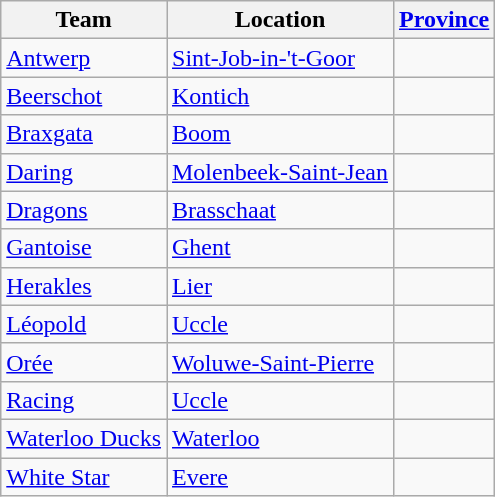<table class="wikitable sortable">
<tr>
<th>Team</th>
<th>Location</th>
<th><a href='#'>Province</a></th>
</tr>
<tr>
<td><a href='#'>Antwerp</a></td>
<td><a href='#'>Sint-Job-in-'t-Goor</a></td>
<td></td>
</tr>
<tr>
<td><a href='#'>Beerschot</a></td>
<td><a href='#'>Kontich</a></td>
<td></td>
</tr>
<tr>
<td><a href='#'>Braxgata</a></td>
<td><a href='#'>Boom</a></td>
<td></td>
</tr>
<tr>
<td><a href='#'>Daring</a></td>
<td><a href='#'>Molenbeek-Saint-Jean</a></td>
<td></td>
</tr>
<tr>
<td><a href='#'>Dragons</a></td>
<td><a href='#'>Brasschaat</a></td>
<td></td>
</tr>
<tr>
<td><a href='#'>Gantoise</a></td>
<td><a href='#'>Ghent</a></td>
<td></td>
</tr>
<tr>
<td><a href='#'>Herakles</a></td>
<td><a href='#'>Lier</a></td>
<td></td>
</tr>
<tr>
<td><a href='#'>Léopold</a></td>
<td><a href='#'>Uccle</a></td>
<td></td>
</tr>
<tr>
<td><a href='#'>Orée</a></td>
<td><a href='#'>Woluwe-Saint-Pierre</a></td>
<td></td>
</tr>
<tr>
<td><a href='#'>Racing</a></td>
<td><a href='#'>Uccle</a></td>
<td></td>
</tr>
<tr>
<td><a href='#'>Waterloo Ducks</a></td>
<td><a href='#'>Waterloo</a></td>
<td></td>
</tr>
<tr>
<td><a href='#'>White Star</a></td>
<td><a href='#'>Evere</a></td>
<td></td>
</tr>
</table>
